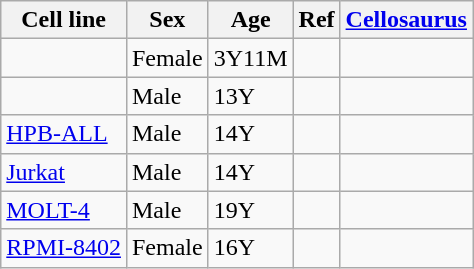<table class="wikitable sortable">
<tr>
<th>Cell line</th>
<th>Sex</th>
<th>Age</th>
<th>Ref</th>
<th><a href='#'>Cellosaurus</a></th>
</tr>
<tr>
<td></td>
<td>Female</td>
<td>3Y11M</td>
<td></td>
<td></td>
</tr>
<tr>
<td></td>
<td>Male</td>
<td>13Y</td>
<td></td>
<td></td>
</tr>
<tr>
<td><a href='#'>HPB-ALL</a></td>
<td>Male</td>
<td>14Y</td>
<td></td>
<td></td>
</tr>
<tr>
<td><a href='#'>Jurkat</a></td>
<td>Male</td>
<td>14Y</td>
<td></td>
<td></td>
</tr>
<tr>
<td><a href='#'>MOLT-4</a></td>
<td>Male</td>
<td>19Y</td>
<td></td>
<td></td>
</tr>
<tr>
<td><a href='#'>RPMI-8402</a></td>
<td>Female</td>
<td>16Y</td>
<td></td>
<td></td>
</tr>
</table>
